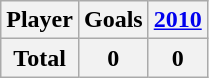<table class="wikitable" style="text-align:center;">
<tr>
<th>Player</th>
<th>Goals</th>
<th><a href='#'>2010</a></th>
</tr>
<tr class="sortbottom">
<th>Total</th>
<th>0</th>
<th>0</th>
</tr>
</table>
